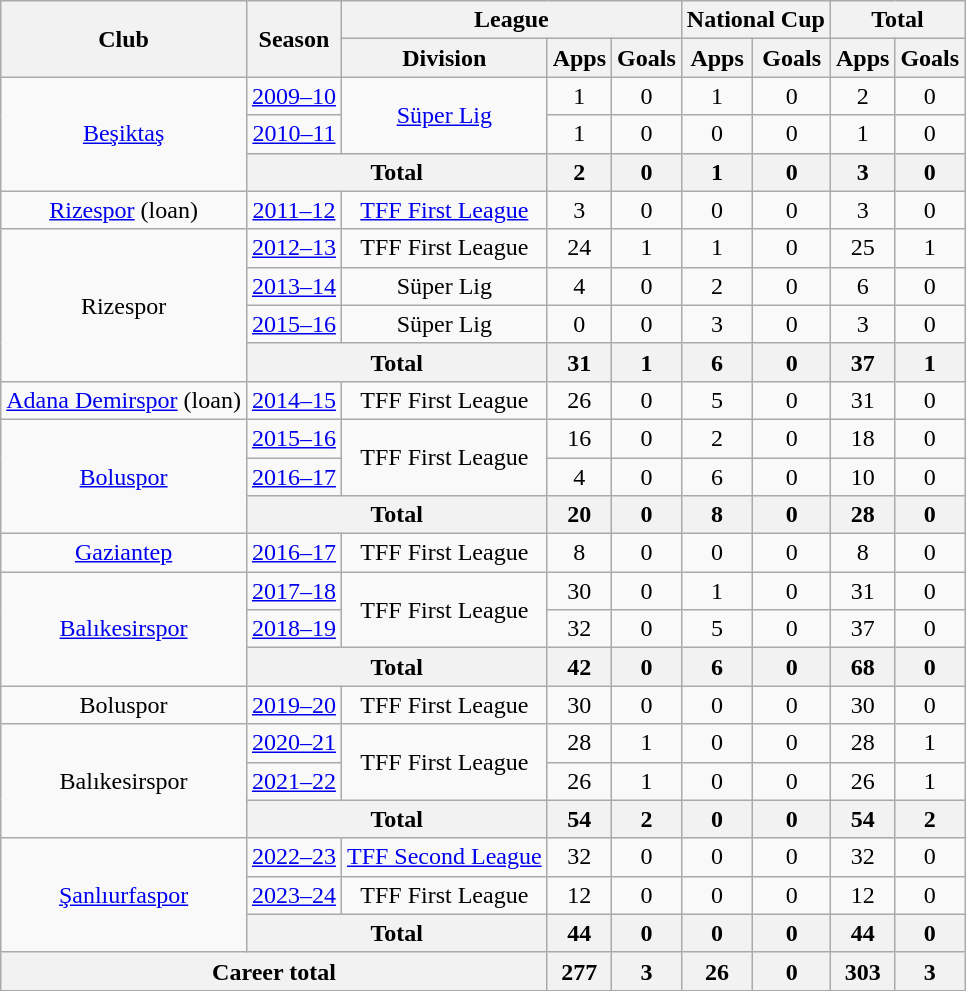<table class="wikitable", style="text-align:center">
<tr>
<th rowspan="2">Club</th>
<th rowspan="2">Season</th>
<th colspan="3">League</th>
<th colspan="2">National Cup</th>
<th colspan="2">Total</th>
</tr>
<tr>
<th>Division</th>
<th>Apps</th>
<th>Goals</th>
<th>Apps</th>
<th>Goals</th>
<th>Apps</th>
<th>Goals</th>
</tr>
<tr>
<td rowspan="3"><a href='#'>Beşiktaş</a></td>
<td><a href='#'>2009–10</a></td>
<td rowspan="2"><a href='#'>Süper Lig</a></td>
<td>1</td>
<td>0</td>
<td>1</td>
<td>0</td>
<td>2</td>
<td>0</td>
</tr>
<tr>
<td><a href='#'>2010–11</a></td>
<td>1</td>
<td>0</td>
<td>0</td>
<td>0</td>
<td>1</td>
<td>0</td>
</tr>
<tr>
<th colspan="2">Total</th>
<th>2</th>
<th>0</th>
<th>1</th>
<th>0</th>
<th>3</th>
<th>0</th>
</tr>
<tr>
<td><a href='#'>Rizespor</a> (loan)</td>
<td><a href='#'>2011–12</a></td>
<td><a href='#'>TFF First League</a></td>
<td>3</td>
<td>0</td>
<td>0</td>
<td>0</td>
<td>3</td>
<td>0</td>
</tr>
<tr>
<td rowspan="4">Rizespor</td>
<td><a href='#'>2012–13</a></td>
<td>TFF First League</td>
<td>24</td>
<td>1</td>
<td>1</td>
<td>0</td>
<td>25</td>
<td>1</td>
</tr>
<tr>
<td><a href='#'>2013–14</a></td>
<td>Süper Lig</td>
<td>4</td>
<td>0</td>
<td>2</td>
<td>0</td>
<td>6</td>
<td>0</td>
</tr>
<tr>
<td><a href='#'>2015–16</a></td>
<td>Süper Lig</td>
<td>0</td>
<td>0</td>
<td>3</td>
<td>0</td>
<td>3</td>
<td>0</td>
</tr>
<tr>
<th colspan="2">Total</th>
<th>31</th>
<th>1</th>
<th>6</th>
<th>0</th>
<th>37</th>
<th>1</th>
</tr>
<tr>
<td><a href='#'>Adana Demirspor</a> (loan)</td>
<td><a href='#'>2014–15</a></td>
<td>TFF First League</td>
<td>26</td>
<td>0</td>
<td>5</td>
<td>0</td>
<td>31</td>
<td>0</td>
</tr>
<tr>
<td rowspan="3"><a href='#'>Boluspor</a></td>
<td><a href='#'>2015–16</a></td>
<td rowspan="2">TFF First League</td>
<td>16</td>
<td>0</td>
<td>2</td>
<td>0</td>
<td>18</td>
<td>0</td>
</tr>
<tr>
<td><a href='#'>2016–17</a></td>
<td>4</td>
<td>0</td>
<td>6</td>
<td>0</td>
<td>10</td>
<td>0</td>
</tr>
<tr>
<th colspan="2">Total</th>
<th>20</th>
<th>0</th>
<th>8</th>
<th>0</th>
<th>28</th>
<th>0</th>
</tr>
<tr>
<td><a href='#'>Gaziantep</a></td>
<td><a href='#'>2016–17</a></td>
<td>TFF First League</td>
<td>8</td>
<td>0</td>
<td>0</td>
<td>0</td>
<td>8</td>
<td>0</td>
</tr>
<tr>
<td rowspan="3"><a href='#'>Balıkesirspor</a></td>
<td><a href='#'>2017–18</a></td>
<td rowspan="2">TFF First League</td>
<td>30</td>
<td>0</td>
<td>1</td>
<td>0</td>
<td>31</td>
<td>0</td>
</tr>
<tr>
<td><a href='#'>2018–19</a></td>
<td>32</td>
<td>0</td>
<td>5</td>
<td>0</td>
<td>37</td>
<td>0</td>
</tr>
<tr>
<th colspan="2">Total</th>
<th>42</th>
<th>0</th>
<th>6</th>
<th>0</th>
<th>68</th>
<th>0</th>
</tr>
<tr>
<td>Boluspor</td>
<td><a href='#'>2019–20</a></td>
<td>TFF First League</td>
<td>30</td>
<td>0</td>
<td>0</td>
<td>0</td>
<td>30</td>
<td>0</td>
</tr>
<tr>
<td rowspan="3">Balıkesirspor</td>
<td><a href='#'>2020–21</a></td>
<td rowspan="2">TFF First League</td>
<td>28</td>
<td>1</td>
<td>0</td>
<td>0</td>
<td>28</td>
<td>1</td>
</tr>
<tr>
<td><a href='#'>2021–22</a></td>
<td>26</td>
<td>1</td>
<td>0</td>
<td>0</td>
<td>26</td>
<td>1</td>
</tr>
<tr>
<th colspan="2">Total</th>
<th>54</th>
<th>2</th>
<th>0</th>
<th>0</th>
<th>54</th>
<th>2</th>
</tr>
<tr>
<td rowspan="3"><a href='#'>Şanlıurfaspor</a></td>
<td><a href='#'>2022–23</a></td>
<td><a href='#'>TFF Second League</a></td>
<td>32</td>
<td>0</td>
<td>0</td>
<td>0</td>
<td>32</td>
<td>0</td>
</tr>
<tr>
<td><a href='#'>2023–24</a></td>
<td>TFF First League</td>
<td>12</td>
<td>0</td>
<td>0</td>
<td>0</td>
<td>12</td>
<td>0</td>
</tr>
<tr>
<th colspan="2">Total</th>
<th>44</th>
<th>0</th>
<th>0</th>
<th>0</th>
<th>44</th>
<th>0</th>
</tr>
<tr>
<th colspan="3">Career total</th>
<th>277</th>
<th>3</th>
<th>26</th>
<th>0</th>
<th>303</th>
<th>3</th>
</tr>
</table>
